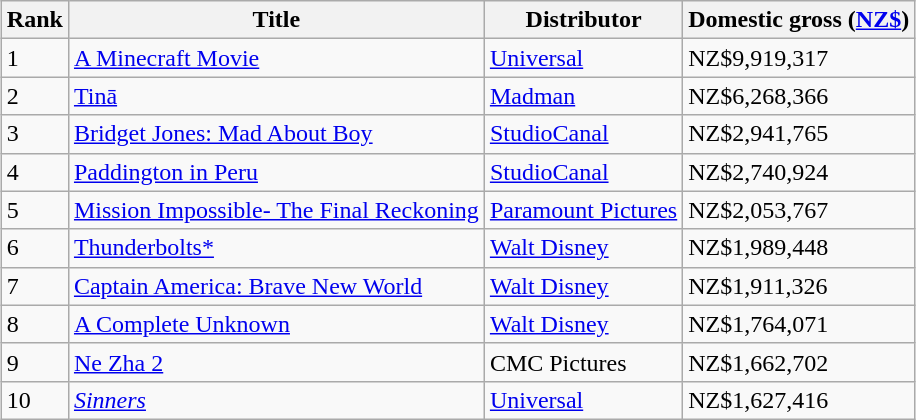<table class="wikitable sortable" style="margin:auto; margin:auto;">
<tr>
<th>Rank</th>
<th>Title</th>
<th>Distributor</th>
<th>Domestic gross (<a href='#'>NZ$</a>)</th>
</tr>
<tr>
<td>1</td>
<td><a href='#'>A Minecraft Movie</a></td>
<td><a href='#'>Universal</a></td>
<td>NZ$9,919,317</td>
</tr>
<tr>
<td>2</td>
<td><a href='#'>Tinā</a></td>
<td><a href='#'>Madman</a></td>
<td>NZ$6,268,366</td>
</tr>
<tr>
<td>3</td>
<td><a href='#'>Bridget Jones: Mad About Boy</a></td>
<td><a href='#'>StudioCanal</a></td>
<td>NZ$2,941,765</td>
</tr>
<tr>
<td>4</td>
<td><a href='#'>Paddington in Peru</a></td>
<td><a href='#'>StudioCanal</a></td>
<td>NZ$2,740,924</td>
</tr>
<tr>
<td>5</td>
<td><a href='#'>Mission Impossible- The Final Reckoning</a></td>
<td><a href='#'>Paramount Pictures</a></td>
<td>NZ$2,053,767</td>
</tr>
<tr>
<td>6</td>
<td><a href='#'>Thunderbolts*</a></td>
<td><a href='#'>Walt Disney</a></td>
<td>NZ$1,989,448</td>
</tr>
<tr>
<td>7</td>
<td><a href='#'>Captain America: Brave New World</a></td>
<td><a href='#'>Walt Disney</a></td>
<td>NZ$1,911,326</td>
</tr>
<tr>
<td>8</td>
<td><a href='#'>A Complete Unknown</a></td>
<td><a href='#'>Walt Disney</a></td>
<td>NZ$1,764,071</td>
</tr>
<tr>
<td>9</td>
<td><a href='#'>Ne Zha 2</a></td>
<td>CMC Pictures</td>
<td>NZ$1,662,702</td>
</tr>
<tr>
<td>10</td>
<td><a href='#'><em>Sinners</em></a></td>
<td><a href='#'>Universal</a></td>
<td>NZ$1,627,416</td>
</tr>
</table>
